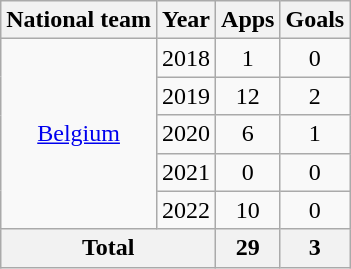<table class="wikitable" style="text-align:center">
<tr>
<th>National team</th>
<th>Year</th>
<th>Apps</th>
<th>Goals</th>
</tr>
<tr>
<td rowspan=5><a href='#'>Belgium</a></td>
<td>2018</td>
<td>1</td>
<td>0</td>
</tr>
<tr>
<td>2019</td>
<td>12</td>
<td>2</td>
</tr>
<tr>
<td>2020</td>
<td>6</td>
<td>1</td>
</tr>
<tr>
<td>2021</td>
<td>0</td>
<td>0</td>
</tr>
<tr>
<td>2022</td>
<td>10</td>
<td>0</td>
</tr>
<tr>
<th colspan=2>Total</th>
<th>29</th>
<th>3</th>
</tr>
</table>
